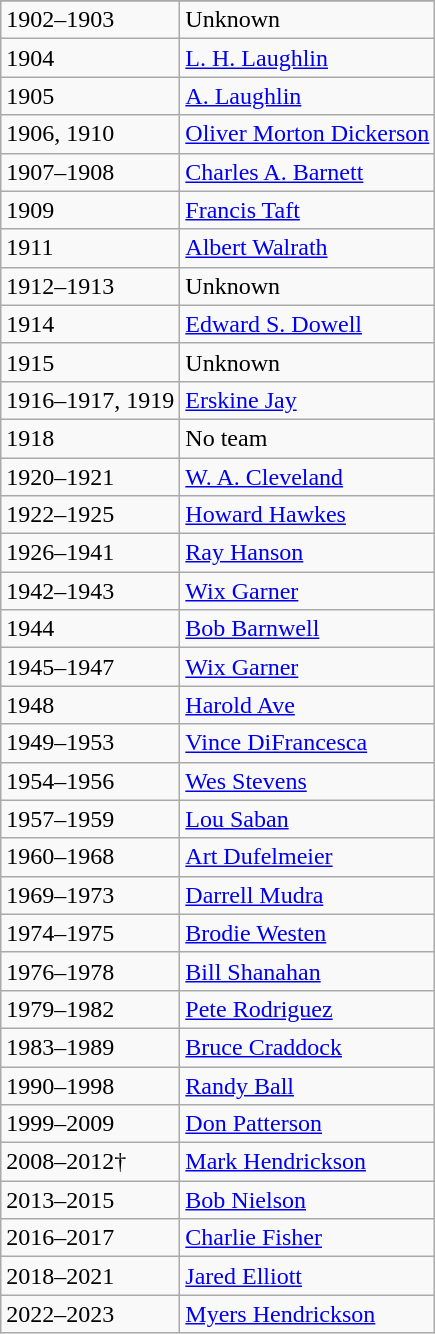<table class="wikitable">
<tr>
</tr>
<tr>
<td>1902–1903</td>
<td>Unknown</td>
</tr>
<tr>
<td>1904</td>
<td><a href='#'>L. H. Laughlin</a></td>
</tr>
<tr>
<td>1905</td>
<td><a href='#'>A. Laughlin</a></td>
</tr>
<tr>
<td>1906, 1910</td>
<td><a href='#'>Oliver Morton Dickerson</a></td>
</tr>
<tr>
<td>1907–1908</td>
<td><a href='#'>Charles A. Barnett</a></td>
</tr>
<tr>
<td>1909</td>
<td><a href='#'>Francis Taft</a></td>
</tr>
<tr>
<td>1911</td>
<td><a href='#'>Albert Walrath</a></td>
</tr>
<tr>
<td>1912–1913</td>
<td>Unknown</td>
</tr>
<tr>
<td>1914</td>
<td><a href='#'>Edward S. Dowell</a></td>
</tr>
<tr>
<td>1915</td>
<td>Unknown</td>
</tr>
<tr>
<td>1916–1917, 1919</td>
<td><a href='#'>Erskine Jay</a></td>
</tr>
<tr>
<td>1918</td>
<td>No team</td>
</tr>
<tr>
<td>1920–1921</td>
<td><a href='#'>W. A. Cleveland</a></td>
</tr>
<tr>
<td>1922–1925</td>
<td><a href='#'>Howard Hawkes</a></td>
</tr>
<tr>
<td>1926–1941</td>
<td><a href='#'>Ray Hanson</a></td>
</tr>
<tr>
<td>1942–1943</td>
<td><a href='#'>Wix Garner</a></td>
</tr>
<tr>
<td>1944</td>
<td><a href='#'>Bob Barnwell</a></td>
</tr>
<tr>
<td>1945–1947</td>
<td><a href='#'>Wix Garner</a></td>
</tr>
<tr>
<td>1948</td>
<td><a href='#'>Harold Ave</a></td>
</tr>
<tr>
<td>1949–1953</td>
<td><a href='#'>Vince DiFrancesca</a></td>
</tr>
<tr>
<td>1954–1956</td>
<td><a href='#'>Wes Stevens</a></td>
</tr>
<tr>
<td>1957–1959</td>
<td><a href='#'>Lou Saban</a></td>
</tr>
<tr>
<td>1960–1968</td>
<td><a href='#'>Art Dufelmeier</a></td>
</tr>
<tr>
<td>1969–1973</td>
<td><a href='#'>Darrell Mudra</a></td>
</tr>
<tr>
<td>1974–1975</td>
<td><a href='#'>Brodie Westen</a></td>
</tr>
<tr>
<td>1976–1978</td>
<td><a href='#'>Bill Shanahan</a></td>
</tr>
<tr>
<td>1979–1982</td>
<td><a href='#'>Pete Rodriguez</a></td>
</tr>
<tr>
<td>1983–1989</td>
<td><a href='#'>Bruce Craddock</a></td>
</tr>
<tr>
<td>1990–1998</td>
<td><a href='#'>Randy Ball</a></td>
</tr>
<tr>
<td>1999–2009</td>
<td><a href='#'>Don Patterson</a></td>
</tr>
<tr>
<td>2008–2012†</td>
<td><a href='#'>Mark Hendrickson</a></td>
</tr>
<tr>
<td>2013–2015</td>
<td><a href='#'>Bob Nielson</a></td>
</tr>
<tr>
<td>2016–2017</td>
<td><a href='#'>Charlie Fisher</a></td>
</tr>
<tr>
<td>2018–2021</td>
<td><a href='#'>Jared Elliott</a></td>
</tr>
<tr>
<td>2022–2023</td>
<td><a href='#'>Myers Hendrickson</a></td>
</tr>
</table>
